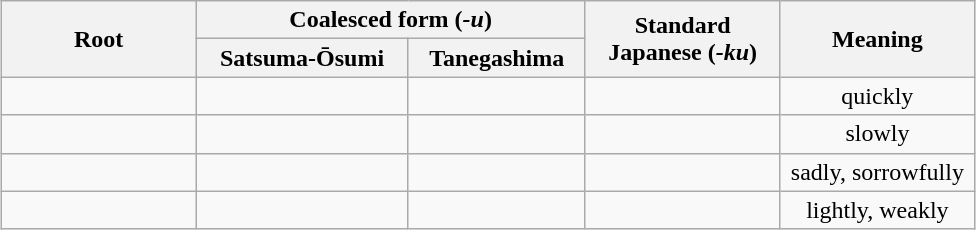<table class="wikitable" style="text-align:center; width:650px; margin:15px;">
<tr>
<th width="20%" rowspan="2">Root</th>
<th width="40%" colspan="2">Coalesced form (<em>-u</em>)</th>
<th width="20%" rowspan="2">Standard Japanese (<em>-ku</em>)</th>
<th width="20%" rowspan="2">Meaning</th>
</tr>
<tr>
<th>Satsuma-Ōsumi</th>
<th>Tanegashima</th>
</tr>
<tr>
<td></td>
<td></td>
<td></td>
<td></td>
<td>quickly</td>
</tr>
<tr>
<td></td>
<td></td>
<td></td>
<td></td>
<td>slowly</td>
</tr>
<tr>
<td></td>
<td></td>
<td></td>
<td></td>
<td>sadly, sorrowfully</td>
</tr>
<tr>
<td></td>
<td></td>
<td></td>
<td></td>
<td>lightly, weakly</td>
</tr>
</table>
